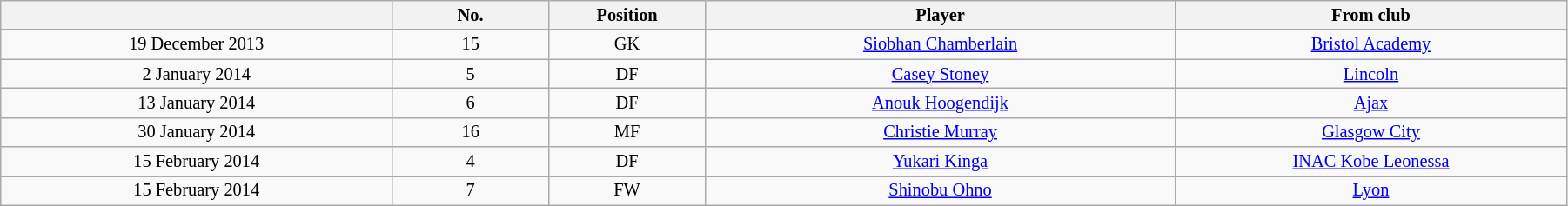<table class="wikitable sortable" style="width:95%; text-align:center; font-size:85%; text-align:center;">
<tr>
<th width="25%"></th>
<th width="10%">No.</th>
<th width="10%">Position</th>
<th>Player</th>
<th width="25%">From club</th>
</tr>
<tr>
<td>19 December 2013</td>
<td>15</td>
<td>GK</td>
<td><em></em> <a href='#'>Siobhan Chamberlain</a></td>
<td> <a href='#'>Bristol Academy</a></td>
</tr>
<tr>
<td>2 January 2014</td>
<td>5</td>
<td>DF</td>
<td> <a href='#'>Casey Stoney</a></td>
<td> <a href='#'>Lincoln</a></td>
</tr>
<tr>
<td>13 January 2014 </td>
<td>6</td>
<td>DF</td>
<td> <a href='#'>Anouk Hoogendijk</a></td>
<td> <a href='#'>Ajax</a></td>
</tr>
<tr>
<td>30 January 2014</td>
<td>16</td>
<td>MF</td>
<td> <a href='#'>Christie Murray</a></td>
<td> <a href='#'>Glasgow City</a></td>
</tr>
<tr>
<td>15 February 2014</td>
<td>4</td>
<td>DF</td>
<td> <a href='#'>Yukari Kinga</a></td>
<td> <a href='#'>INAC Kobe Leonessa</a></td>
</tr>
<tr>
<td>15 February 2014</td>
<td>7</td>
<td>FW</td>
<td> <a href='#'>Shinobu Ohno</a></td>
<td> <a href='#'>Lyon</a></td>
</tr>
</table>
